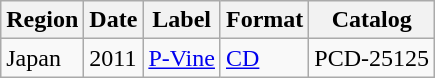<table class="wikitable">
<tr>
<th>Region</th>
<th>Date</th>
<th>Label</th>
<th>Format</th>
<th>Catalog</th>
</tr>
<tr>
<td>Japan</td>
<td>2011</td>
<td><a href='#'>P-Vine</a></td>
<td><a href='#'>CD</a></td>
<td>PCD-25125</td>
</tr>
</table>
